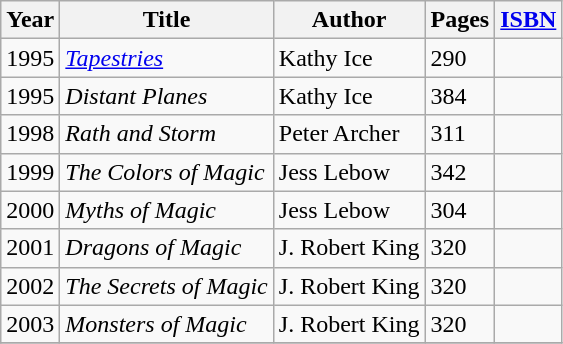<table class="wikitable">
<tr>
<th>Year</th>
<th>Title</th>
<th>Author</th>
<th>Pages</th>
<th><a href='#'>ISBN</a></th>
</tr>
<tr>
<td align="center">1995</td>
<td><em><a href='#'>Tapestries</a></em></td>
<td>Kathy Ice</td>
<td>290</td>
<td align="center"></td>
</tr>
<tr>
<td align="center">1995</td>
<td><em>Distant Planes</em></td>
<td>Kathy Ice</td>
<td>384</td>
<td align="center"></td>
</tr>
<tr>
<td align="center">1998</td>
<td><em>Rath and Storm</em></td>
<td>Peter Archer</td>
<td>311</td>
<td align="center"></td>
</tr>
<tr>
<td align="center">1999</td>
<td><em>The Colors of Magic</em></td>
<td>Jess Lebow</td>
<td>342</td>
<td align="center"></td>
</tr>
<tr>
<td align="center">2000</td>
<td><em>Myths of Magic</em></td>
<td>Jess Lebow</td>
<td>304</td>
<td align="center"></td>
</tr>
<tr>
<td align="center">2001</td>
<td><em>Dragons of Magic</em></td>
<td>J. Robert King</td>
<td>320</td>
<td align="center"></td>
</tr>
<tr>
<td align="center">2002</td>
<td><em>The Secrets of Magic</em></td>
<td>J. Robert King</td>
<td>320</td>
<td align="center"></td>
</tr>
<tr>
<td align="center">2003</td>
<td><em>Monsters of Magic</em></td>
<td>J. Robert King</td>
<td>320</td>
<td align="center"></td>
</tr>
<tr>
</tr>
</table>
